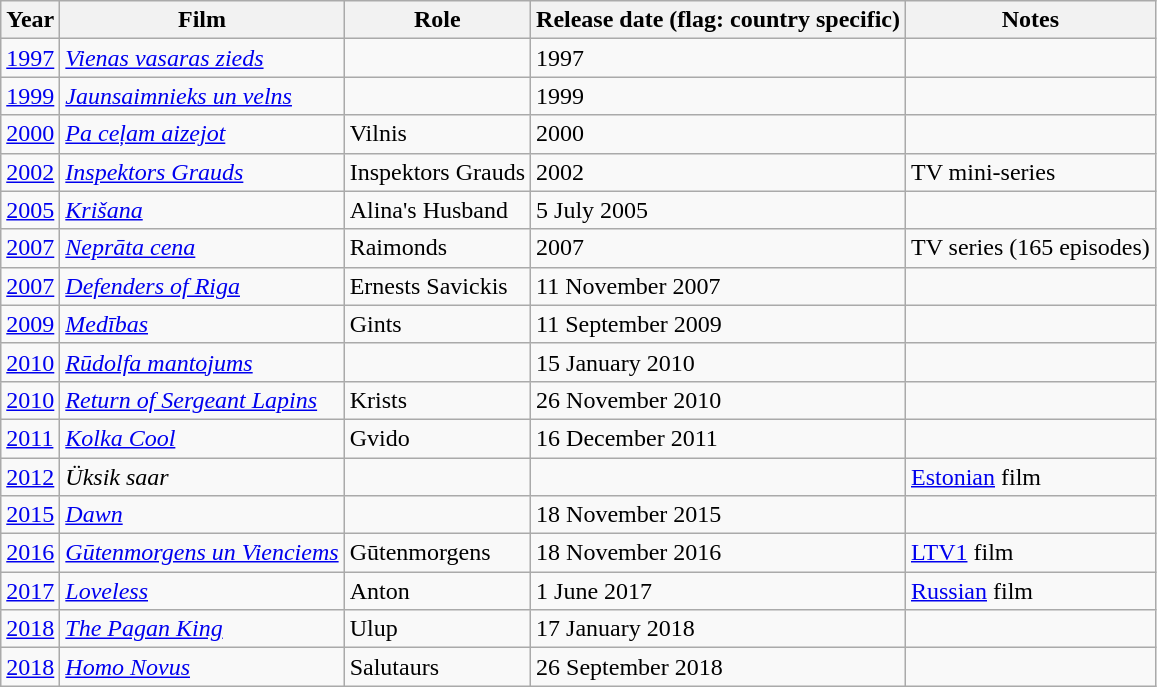<table class="wikitable">
<tr>
<th>Year</th>
<th>Film</th>
<th>Role</th>
<th>Release date (flag: country specific)</th>
<th>Notes</th>
</tr>
<tr>
<td rowspan="1"><a href='#'>1997</a></td>
<td><em><a href='#'>Vienas vasaras zieds</a></em></td>
<td></td>
<td>1997</td>
<td></td>
</tr>
<tr>
<td rowspan="1"><a href='#'>1999</a></td>
<td><em><a href='#'>Jaunsaimnieks un velns</a></em></td>
<td></td>
<td>1999</td>
<td></td>
</tr>
<tr>
<td rowspan="1"><a href='#'>2000</a></td>
<td><em><a href='#'>Pa ceļam aizejot</a></em></td>
<td>Vilnis</td>
<td>2000</td>
<td></td>
</tr>
<tr>
<td rowspan="1"><a href='#'>2002</a></td>
<td><em><a href='#'>Inspektors Grauds</a></em></td>
<td>Inspektors Grauds</td>
<td>2002</td>
<td>TV mini-series</td>
</tr>
<tr>
<td rowspan="1"><a href='#'>2005</a></td>
<td><em><a href='#'>Krišana</a></em></td>
<td>Alina's Husband</td>
<td>5 July 2005</td>
<td></td>
</tr>
<tr>
<td rowspan="1"><a href='#'>2007</a></td>
<td><em><a href='#'>Neprāta cena</a></em></td>
<td>Raimonds</td>
<td>2007</td>
<td>TV series (165 episodes)</td>
</tr>
<tr>
<td rowspan="1"><a href='#'>2007</a></td>
<td><em><a href='#'>Defenders of Riga</a></em></td>
<td>Ernests Savickis</td>
<td>11 November 2007</td>
<td></td>
</tr>
<tr>
<td rowspan="1"><a href='#'>2009</a></td>
<td><em><a href='#'>Medības</a></em></td>
<td>Gints</td>
<td>11 September 2009</td>
<td></td>
</tr>
<tr>
<td rowspan="1"><a href='#'>2010</a></td>
<td><em><a href='#'>Rūdolfa mantojums</a></em></td>
<td></td>
<td>15 January 2010</td>
<td></td>
</tr>
<tr>
<td rowspan="1"><a href='#'>2010</a></td>
<td><em><a href='#'>Return of Sergeant Lapins</a></em></td>
<td>Krists</td>
<td>26 November 2010</td>
<td></td>
</tr>
<tr>
<td rowspan="1"><a href='#'>2011</a></td>
<td><em><a href='#'>Kolka Cool</a></em></td>
<td>Gvido</td>
<td>16 December 2011</td>
<td></td>
</tr>
<tr>
<td rowspan="1"><a href='#'>2012</a></td>
<td><em>Üksik saar</em></td>
<td></td>
<td></td>
<td><a href='#'>Estonian</a> film</td>
</tr>
<tr>
<td rowspan="1"><a href='#'>2015</a></td>
<td><em><a href='#'>Dawn</a></em></td>
<td></td>
<td>18 November 2015</td>
<td></td>
</tr>
<tr>
<td rowspan="1"><a href='#'>2016</a></td>
<td><em><a href='#'>Gūtenmorgens un Vienciems</a></em></td>
<td>Gūtenmorgens</td>
<td>18 November 2016</td>
<td><a href='#'>LTV1</a> film</td>
</tr>
<tr>
<td rowspan="1"><a href='#'>2017</a></td>
<td><em><a href='#'>Loveless</a></em></td>
<td>Anton</td>
<td>1 June 2017</td>
<td><a href='#'>Russian</a> film</td>
</tr>
<tr>
<td rowspan="1"><a href='#'>2018</a></td>
<td><em><a href='#'>The Pagan King</a></em></td>
<td>Ulup</td>
<td>17 January 2018</td>
<td></td>
</tr>
<tr>
<td rowspan="1"><a href='#'>2018</a></td>
<td><em><a href='#'>Homo Novus</a></em></td>
<td>Salutaurs</td>
<td>26 September 2018</td>
<td></td>
</tr>
</table>
